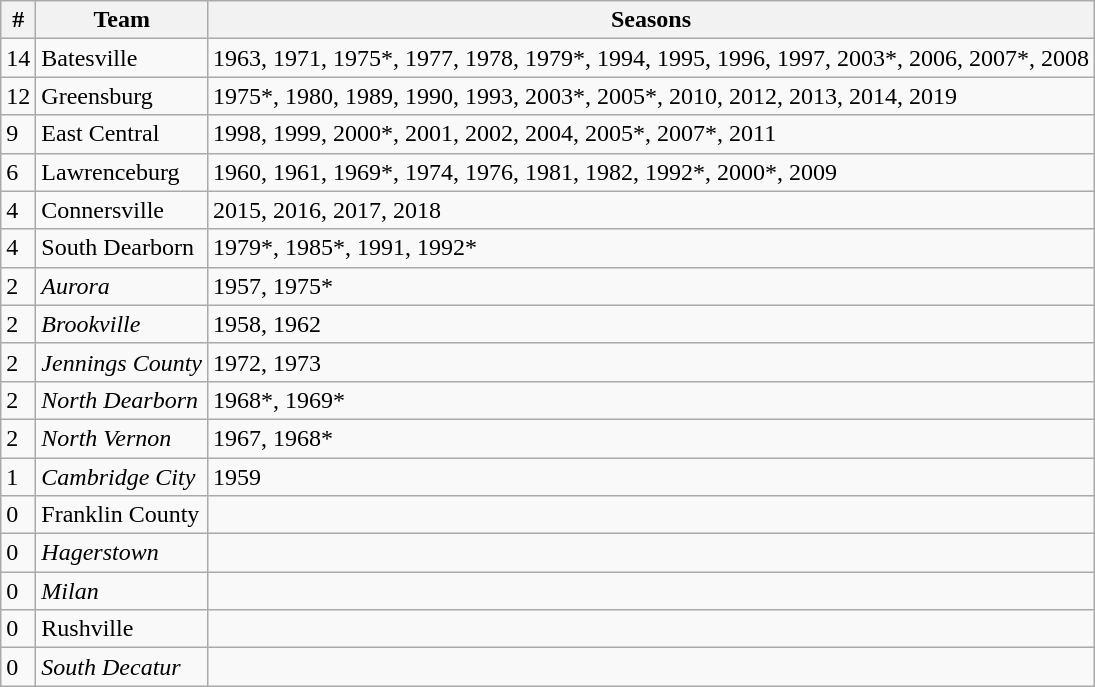<table class="wikitable" style=>
<tr>
<th>#</th>
<th>Team</th>
<th>Seasons</th>
</tr>
<tr>
<td>14</td>
<td>Batesville</td>
<td>1963, 1971, 1975*, 1977, 1978, 1979*, 1994, 1995, 1996, 1997, 2003*, 2006, 2007*, 2008</td>
</tr>
<tr>
<td>12</td>
<td>Greensburg</td>
<td>1975*, 1980, 1989, 1990, 1993, 2003*, 2005*, 2010, 2012, 2013, 2014, 2019</td>
</tr>
<tr>
<td>9</td>
<td>East Central</td>
<td>1998, 1999, 2000*, 2001, 2002, 2004, 2005*, 2007*, 2011</td>
</tr>
<tr>
<td>6</td>
<td>Lawrenceburg</td>
<td>1960, 1961, 1969*, 1974, 1976, 1981, 1982, 1992*, 2000*, 2009</td>
</tr>
<tr>
<td>4</td>
<td>Connersville</td>
<td>2015, 2016, 2017, 2018</td>
</tr>
<tr>
<td>4</td>
<td>South Dearborn</td>
<td>1979*, 1985*, 1991, 1992*</td>
</tr>
<tr>
<td>2</td>
<td><em>Aurora</em></td>
<td>1957, 1975*</td>
</tr>
<tr>
<td>2</td>
<td><em>Brookville</em></td>
<td>1958, 1962</td>
</tr>
<tr>
<td>2</td>
<td><em>Jennings County</em></td>
<td>1972, 1973</td>
</tr>
<tr>
<td>2</td>
<td><em>North Dearborn</em></td>
<td>1968*, 1969*</td>
</tr>
<tr>
<td>2</td>
<td><em>North Vernon</em></td>
<td>1967, 1968*</td>
</tr>
<tr>
<td>1</td>
<td><em>Cambridge City</em></td>
<td>1959</td>
</tr>
<tr>
<td>0</td>
<td>Franklin County</td>
<td></td>
</tr>
<tr>
<td>0</td>
<td><em>Hagerstown</em></td>
<td></td>
</tr>
<tr>
<td>0</td>
<td><em>Milan</em></td>
<td></td>
</tr>
<tr>
<td>0</td>
<td>Rushville</td>
<td></td>
</tr>
<tr>
<td>0</td>
<td><em>South Decatur</em></td>
<td></td>
</tr>
</table>
